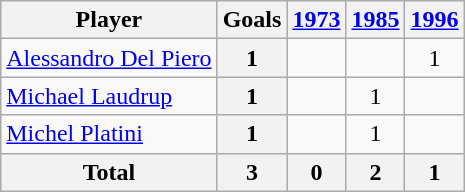<table class="wikitable sortable" style="text-align:center;">
<tr>
<th>Player</th>
<th>Goals</th>
<th><a href='#'>1973</a></th>
<th><a href='#'>1985</a></th>
<th><a href='#'>1996</a></th>
</tr>
<tr>
<td align="left"> <a href='#'>Alessandro Del Piero</a></td>
<th>1</th>
<td></td>
<td></td>
<td>1</td>
</tr>
<tr>
<td align="left"> <a href='#'>Michael Laudrup</a></td>
<th>1</th>
<td></td>
<td>1</td>
<td></td>
</tr>
<tr>
<td align="left"> <a href='#'>Michel Platini</a></td>
<th>1</th>
<td></td>
<td>1</td>
<td></td>
</tr>
<tr class="sortbottom">
<th>Total</th>
<th>3</th>
<th>0</th>
<th>2</th>
<th><strong>1</strong></th>
</tr>
</table>
